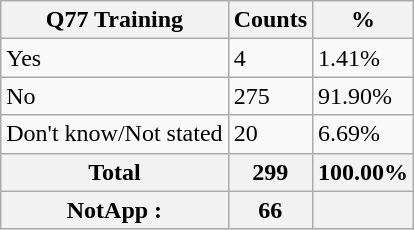<table class="wikitable sortable">
<tr>
<th>Q77 Training</th>
<th>Counts</th>
<th>%</th>
</tr>
<tr>
<td>Yes</td>
<td>4</td>
<td>1.41%</td>
</tr>
<tr>
<td>No</td>
<td>275</td>
<td>91.90%</td>
</tr>
<tr>
<td>Don't know/Not stated</td>
<td>20</td>
<td>6.69%</td>
</tr>
<tr>
<th>Total</th>
<th>299</th>
<th>100.00%</th>
</tr>
<tr>
<th>NotApp :</th>
<th>66</th>
<th></th>
</tr>
</table>
